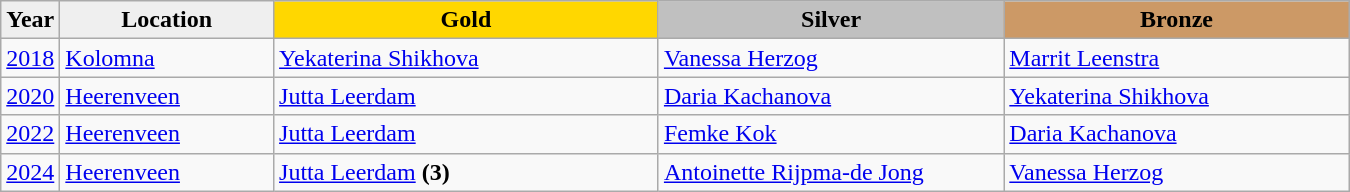<table class="wikitable sortable" style="width:900px;">
<tr>
<th style="width:3%; background:#efefef;">Year</th>
<th style="width:16%; background:#efefef;">Location</th>
<th style="width:29%; background:gold">Gold</th>
<th style="width:26%; background:silver">Silver</th>
<th style="width:26%; background:#CC9966">Bronze</th>
</tr>
<tr>
<td><a href='#'>2018</a></td>
<td><a href='#'>Kolomna</a></td>
<td> <a href='#'>Yekaterina Shikhova</a></td>
<td> <a href='#'>Vanessa Herzog</a></td>
<td> <a href='#'>Marrit Leenstra</a></td>
</tr>
<tr>
<td><a href='#'>2020</a></td>
<td><a href='#'>Heerenveen</a></td>
<td> <a href='#'>Jutta Leerdam</a></td>
<td> <a href='#'>Daria Kachanova</a></td>
<td> <a href='#'>Yekaterina Shikhova</a></td>
</tr>
<tr>
<td><a href='#'>2022</a></td>
<td><a href='#'>Heerenveen</a></td>
<td> <a href='#'>Jutta Leerdam</a></td>
<td> <a href='#'>Femke Kok</a></td>
<td> <a href='#'>Daria Kachanova</a></td>
</tr>
<tr>
<td><a href='#'>2024</a></td>
<td><a href='#'>Heerenveen</a></td>
<td> <a href='#'>Jutta Leerdam</a> <strong>(3)</strong></td>
<td> <a href='#'>Antoinette Rijpma-de Jong</a></td>
<td> <a href='#'>Vanessa Herzog</a></td>
</tr>
</table>
